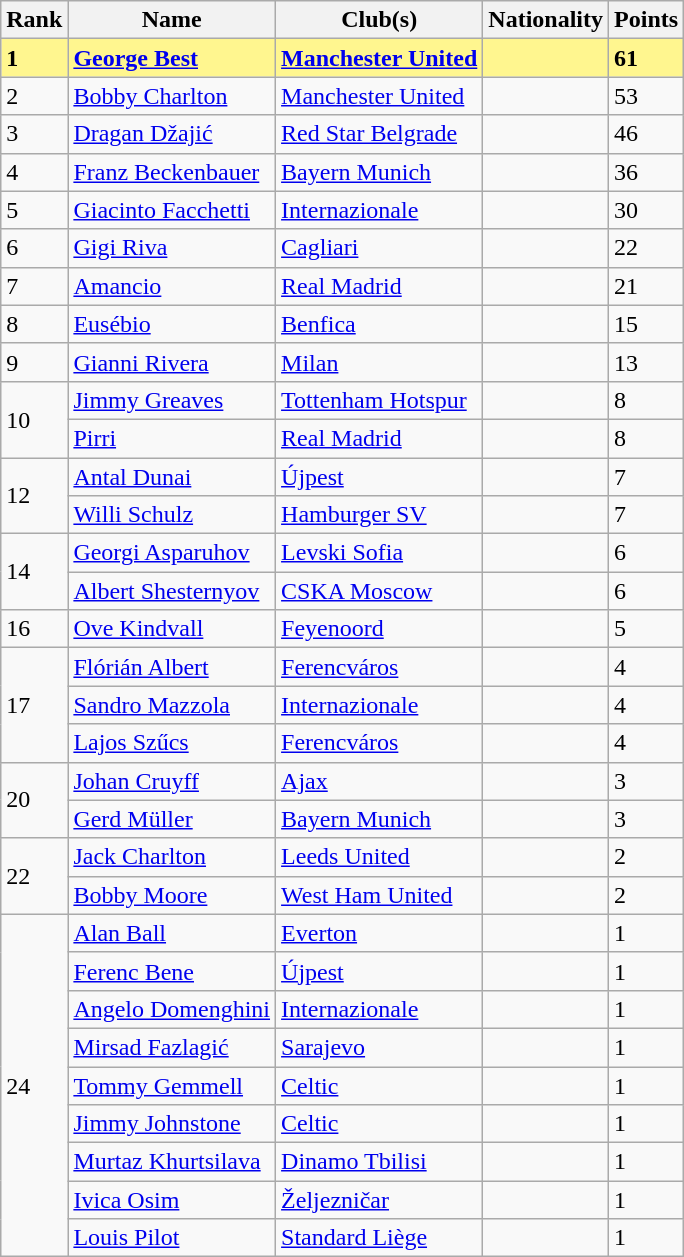<table class="wikitable">
<tr>
<th>Rank</th>
<th>Name</th>
<th>Club(s)</th>
<th>Nationality</th>
<th>Points</th>
</tr>
<tr style="background-color: #FFF68F; font-weight: bold;">
<td>1</td>
<td><a href='#'>George Best</a></td>
<td align="left"> <a href='#'>Manchester United</a></td>
<td></td>
<td>61</td>
</tr>
<tr>
<td>2</td>
<td><a href='#'>Bobby Charlton</a></td>
<td align="left"> <a href='#'>Manchester United</a></td>
<td></td>
<td>53</td>
</tr>
<tr>
<td>3</td>
<td><a href='#'>Dragan Džajić</a></td>
<td align="left"> <a href='#'>Red Star Belgrade</a></td>
<td></td>
<td>46</td>
</tr>
<tr>
<td>4</td>
<td><a href='#'>Franz Beckenbauer</a></td>
<td align="left"> <a href='#'>Bayern Munich</a></td>
<td></td>
<td>36</td>
</tr>
<tr>
<td>5</td>
<td><a href='#'>Giacinto Facchetti</a></td>
<td align="left"> <a href='#'>Internazionale</a></td>
<td></td>
<td>30</td>
</tr>
<tr>
<td>6</td>
<td><a href='#'>Gigi Riva</a></td>
<td align="left"> <a href='#'>Cagliari</a></td>
<td></td>
<td>22</td>
</tr>
<tr>
<td>7</td>
<td><a href='#'>Amancio</a></td>
<td align="left"> <a href='#'>Real Madrid</a></td>
<td></td>
<td>21</td>
</tr>
<tr>
<td>8</td>
<td><a href='#'>Eusébio</a></td>
<td align="left"> <a href='#'>Benfica</a></td>
<td></td>
<td>15</td>
</tr>
<tr>
<td>9</td>
<td><a href='#'>Gianni Rivera</a></td>
<td align="left"> <a href='#'>Milan</a></td>
<td></td>
<td>13</td>
</tr>
<tr>
<td rowspan="2">10</td>
<td><a href='#'>Jimmy Greaves</a></td>
<td align="left"> <a href='#'>Tottenham Hotspur</a></td>
<td></td>
<td>8</td>
</tr>
<tr>
<td><a href='#'>Pirri</a></td>
<td align="left"> <a href='#'>Real Madrid</a></td>
<td></td>
<td>8</td>
</tr>
<tr>
<td rowspan="2">12</td>
<td><a href='#'>Antal Dunai</a></td>
<td align="left"> <a href='#'>Újpest</a></td>
<td></td>
<td>7</td>
</tr>
<tr>
<td><a href='#'>Willi Schulz</a></td>
<td align="left"> <a href='#'>Hamburger SV</a></td>
<td></td>
<td>7</td>
</tr>
<tr>
<td rowspan="2">14</td>
<td><a href='#'>Georgi Asparuhov</a></td>
<td align="left"> <a href='#'>Levski Sofia</a></td>
<td></td>
<td>6</td>
</tr>
<tr>
<td><a href='#'>Albert Shesternyov</a></td>
<td align="left"> <a href='#'>CSKA Moscow</a></td>
<td></td>
<td>6</td>
</tr>
<tr>
<td>16</td>
<td><a href='#'>Ove Kindvall</a></td>
<td align="left"> <a href='#'>Feyenoord</a></td>
<td></td>
<td>5</td>
</tr>
<tr>
<td rowspan="3">17</td>
<td><a href='#'>Flórián Albert</a></td>
<td align="left"> <a href='#'>Ferencváros</a></td>
<td></td>
<td>4</td>
</tr>
<tr>
<td><a href='#'>Sandro Mazzola</a></td>
<td align="left"> <a href='#'>Internazionale</a></td>
<td></td>
<td>4</td>
</tr>
<tr>
<td><a href='#'>Lajos Szűcs</a></td>
<td align="left"> <a href='#'>Ferencváros</a></td>
<td></td>
<td>4</td>
</tr>
<tr>
<td rowspan="2">20</td>
<td><a href='#'>Johan Cruyff</a></td>
<td align="left"> <a href='#'>Ajax</a></td>
<td></td>
<td>3</td>
</tr>
<tr>
<td><a href='#'>Gerd Müller</a></td>
<td align="left"> <a href='#'>Bayern Munich</a></td>
<td></td>
<td>3</td>
</tr>
<tr>
<td rowspan="2">22</td>
<td><a href='#'>Jack Charlton</a></td>
<td align="left"> <a href='#'>Leeds United</a></td>
<td></td>
<td>2</td>
</tr>
<tr>
<td><a href='#'>Bobby Moore</a></td>
<td align="left"> <a href='#'>West Ham United</a></td>
<td></td>
<td>2</td>
</tr>
<tr>
<td rowspan="9">24</td>
<td><a href='#'>Alan Ball</a></td>
<td align="left"> <a href='#'>Everton</a></td>
<td></td>
<td>1</td>
</tr>
<tr>
<td><a href='#'>Ferenc Bene</a></td>
<td align="left"> <a href='#'>Újpest</a></td>
<td></td>
<td>1</td>
</tr>
<tr>
<td><a href='#'>Angelo Domenghini</a></td>
<td align="left"> <a href='#'>Internazionale</a></td>
<td></td>
<td>1</td>
</tr>
<tr>
<td><a href='#'>Mirsad Fazlagić</a></td>
<td align="left"> <a href='#'>Sarajevo</a></td>
<td></td>
<td>1</td>
</tr>
<tr>
<td><a href='#'>Tommy Gemmell</a></td>
<td align="left"> <a href='#'>Celtic</a></td>
<td></td>
<td>1</td>
</tr>
<tr>
<td><a href='#'>Jimmy Johnstone</a></td>
<td align="left"> <a href='#'>Celtic</a></td>
<td></td>
<td>1</td>
</tr>
<tr>
<td><a href='#'>Murtaz Khurtsilava</a></td>
<td align="left"> <a href='#'>Dinamo Tbilisi</a></td>
<td></td>
<td>1</td>
</tr>
<tr>
<td><a href='#'>Ivica Osim</a></td>
<td align="left"> <a href='#'>Željezničar</a></td>
<td></td>
<td>1</td>
</tr>
<tr>
<td><a href='#'>Louis Pilot</a></td>
<td align="left"> <a href='#'>Standard Liège</a></td>
<td></td>
<td>1</td>
</tr>
</table>
